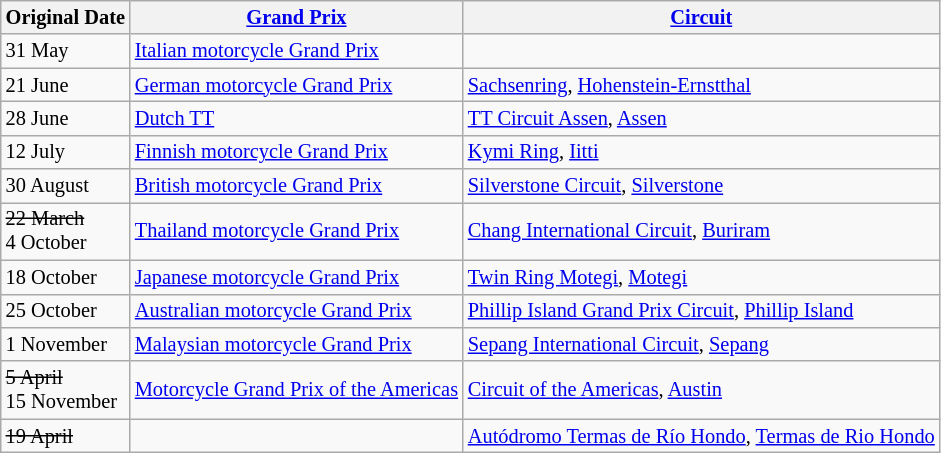<table class="wikitable" style="font-size: 85%;">
<tr>
<th>Original Date</th>
<th><a href='#'>Grand Prix</a></th>
<th><a href='#'>Circuit</a></th>
</tr>
<tr>
<td>31 May</td>
<td> <a href='#'>Italian motorcycle Grand Prix</a></td>
<td></td>
</tr>
<tr>
<td>21 June</td>
<td> <a href='#'>German motorcycle Grand Prix</a></td>
<td><a href='#'>Sachsenring</a>, <a href='#'>Hohenstein-Ernstthal</a></td>
</tr>
<tr>
<td>28 June</td>
<td> <a href='#'>Dutch TT</a></td>
<td><a href='#'>TT Circuit Assen</a>, <a href='#'>Assen</a></td>
</tr>
<tr>
<td>12 July</td>
<td> <a href='#'>Finnish motorcycle Grand Prix</a></td>
<td><a href='#'>Kymi Ring</a>, <a href='#'>Iitti</a></td>
</tr>
<tr>
<td>30 August</td>
<td> <a href='#'>British motorcycle Grand Prix</a></td>
<td><a href='#'>Silverstone Circuit</a>, <a href='#'>Silverstone</a></td>
</tr>
<tr>
<td><s>22 March</s><br>4 October</td>
<td> <a href='#'>Thailand motorcycle Grand Prix</a></td>
<td><a href='#'>Chang International Circuit</a>, <a href='#'>Buriram</a></td>
</tr>
<tr>
<td>18 October</td>
<td> <a href='#'>Japanese motorcycle Grand Prix</a></td>
<td><a href='#'>Twin Ring Motegi</a>, <a href='#'>Motegi</a></td>
</tr>
<tr>
<td>25 October</td>
<td> <a href='#'>Australian motorcycle Grand Prix</a></td>
<td><a href='#'>Phillip Island Grand Prix Circuit</a>, <a href='#'>Phillip Island</a></td>
</tr>
<tr>
<td>1 November</td>
<td> <a href='#'>Malaysian motorcycle Grand Prix</a></td>
<td><a href='#'>Sepang International Circuit</a>, <a href='#'>Sepang</a></td>
</tr>
<tr>
<td><s>5 April</s><br>15 November</td>
<td> <a href='#'>Motorcycle Grand Prix of the Americas</a></td>
<td><a href='#'>Circuit of the Americas</a>, <a href='#'>Austin</a></td>
</tr>
<tr>
<td><s>19 April</s><br></td>
<td></td>
<td><a href='#'>Autódromo Termas de Río Hondo</a>, <a href='#'>Termas de Rio Hondo</a></td>
</tr>
</table>
